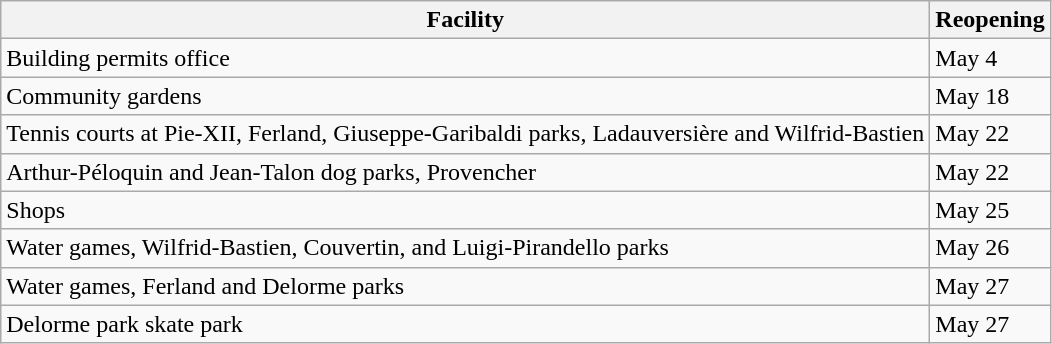<table class="wikitable">
<tr>
<th>Facility</th>
<th>Reopening</th>
</tr>
<tr>
<td>Building permits office</td>
<td>May 4</td>
</tr>
<tr>
<td>Community gardens</td>
<td>May 18</td>
</tr>
<tr>
<td>Tennis courts at Pie-XII, Ferland, Giuseppe-Garibaldi parks, Ladauversière and Wilfrid-Bastien</td>
<td>May 22</td>
</tr>
<tr>
<td>Arthur-Péloquin and Jean-Talon dog parks, Provencher</td>
<td>May 22</td>
</tr>
<tr>
<td>Shops</td>
<td>May 25</td>
</tr>
<tr>
<td>Water games, Wilfrid-Bastien, Couvertin, and Luigi-Pirandello parks</td>
<td>May 26</td>
</tr>
<tr>
<td>Water games, Ferland and Delorme parks</td>
<td>May 27</td>
</tr>
<tr>
<td>Delorme park skate park</td>
<td>May 27</td>
</tr>
</table>
